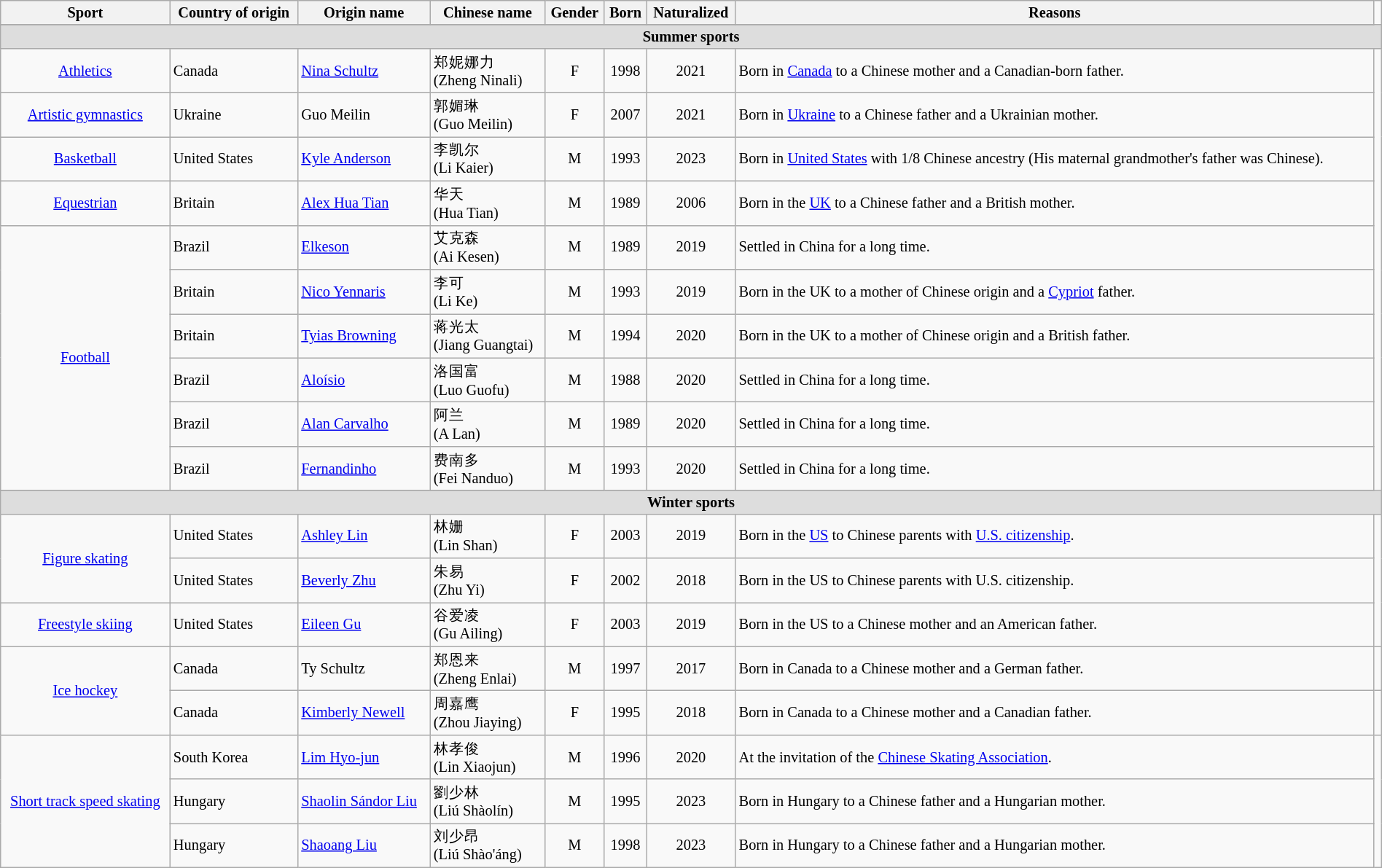<table class="wikitable sortable" width=100% style="font-size:85%; text-align:left;">
<tr>
<th>Sport</th>
<th>Country of origin</th>
<th>Origin name</th>
<th>Chinese name</th>
<th>Gender</th>
<th>Born</th>
<th>Naturalized</th>
<th>Reasons</th>
</tr>
<tr>
</tr>
<tr style="background:#ddd;">
<td colspan="9" style="text-align:center; line-height:15px;"><strong>Summer sports</strong></td>
</tr>
<tr>
<td align=center><a href='#'>Athletics</a></td>
<td> Canada</td>
<td><a href='#'>Nina Schultz</a></td>
<td>郑妮娜力<br>(Zheng Ninali)</td>
<td align=center>F</td>
<td align=center>1998</td>
<td align=center>2021</td>
<td>Born in <a href='#'>Canada</a> to a Chinese mother and a Canadian-born father.</td>
</tr>
<tr>
<td align=center><a href='#'>Artistic gymnastics</a></td>
<td> Ukraine</td>
<td>Guo Meilin</td>
<td>郭媚琳<br>(Guo Meilin)</td>
<td align=center>F</td>
<td align=center>2007</td>
<td align=center>2021</td>
<td>Born in <a href='#'>Ukraine</a> to a Chinese father and a Ukrainian mother.</td>
</tr>
<tr>
<td align=center><a href='#'>Basketball</a></td>
<td> United States</td>
<td><a href='#'>Kyle Anderson</a></td>
<td>李凯尔<br>(Li Kaier)</td>
<td align=center>M</td>
<td align=center>1993</td>
<td align=center>2023</td>
<td>Born in <a href='#'>United States</a> with 1/8 Chinese ancestry (His maternal grandmother's father was Chinese).</td>
</tr>
<tr>
<td align=center><a href='#'>Equestrian</a></td>
<td> Britain</td>
<td><a href='#'>Alex Hua Tian</a></td>
<td>华天<br>(Hua Tian)</td>
<td align=center>M</td>
<td align=center>1989</td>
<td align=center>2006</td>
<td>Born in the <a href='#'>UK</a> to a Chinese father and a British mother.</td>
</tr>
<tr>
<td rowspan="6" align=center><a href='#'>Football</a></td>
<td> Brazil</td>
<td><a href='#'>Elkeson</a></td>
<td>艾克森<br>(Ai Kesen)</td>
<td align=center>M</td>
<td align=center>1989</td>
<td align=center>2019</td>
<td>Settled in China for a long time.</td>
</tr>
<tr>
<td> Britain</td>
<td><a href='#'>Nico Yennaris</a></td>
<td>李可<br>(Li Ke)</td>
<td align=center>M</td>
<td align=center>1993</td>
<td align=center>2019</td>
<td>Born in the UK to a mother of Chinese origin and a <a href='#'>Cypriot</a> father.</td>
</tr>
<tr>
<td> Britain</td>
<td><a href='#'>Tyias Browning</a></td>
<td>蒋光太<br>(Jiang Guangtai)</td>
<td align=center>M</td>
<td align=center>1994</td>
<td align=center>2020</td>
<td>Born in the UK to a mother of Chinese origin and a British father.</td>
</tr>
<tr>
<td> Brazil</td>
<td><a href='#'>Aloísio</a></td>
<td>洛国富<br>(Luo Guofu)</td>
<td align=center>M</td>
<td align=center>1988</td>
<td align=center>2020</td>
<td>Settled in China for a long time.</td>
</tr>
<tr>
<td> Brazil</td>
<td><a href='#'>Alan Carvalho</a></td>
<td>阿兰<br>(A Lan)</td>
<td align=center>M</td>
<td align=center>1989</td>
<td align=center>2020</td>
<td>Settled in China for a long time.</td>
</tr>
<tr>
<td> Brazil</td>
<td><a href='#'>Fernandinho</a></td>
<td>费南多<br>(Fei Nanduo)</td>
<td align=center>M</td>
<td align=center>1993</td>
<td align=center>2020</td>
<td>Settled in China for a long time.</td>
</tr>
<tr>
</tr>
<tr style="background:#ddd;">
<td colspan="9" style="text-align:center; line-height:15px;"><strong>Winter sports</strong></td>
</tr>
<tr>
<td rowspan="2" align=center><a href='#'>Figure skating</a></td>
<td> United States</td>
<td><a href='#'>Ashley Lin</a></td>
<td>林姗<br>(Lin Shan)</td>
<td align=center>F</td>
<td align=center>2003</td>
<td align=center>2019</td>
<td>Born in the <a href='#'>US</a> to Chinese parents with <a href='#'>U.S. citizenship</a>.</td>
</tr>
<tr>
<td> United States</td>
<td><a href='#'>Beverly Zhu</a></td>
<td>朱易<br>(Zhu Yi)</td>
<td align=center>F</td>
<td align=center>2002</td>
<td align=center>2018</td>
<td>Born in the US to Chinese parents with U.S. citizenship.</td>
</tr>
<tr>
<td align=center><a href='#'>Freestyle skiing</a></td>
<td> United States</td>
<td><a href='#'>Eileen Gu</a></td>
<td>谷爱凌<br>(Gu Ailing)</td>
<td align=center>F</td>
<td align=center>2003</td>
<td align=center>2019</td>
<td>Born in the US to a Chinese mother and an American father.</td>
</tr>
<tr>
<td rowspan="2" align="center"><a href='#'>Ice hockey</a></td>
<td> Canada</td>
<td>Ty Schultz</td>
<td>郑恩来<br>(Zheng Enlai)</td>
<td align=center>M</td>
<td align=center>1997</td>
<td align=center>2017</td>
<td>Born in Canada to a Chinese mother and a German father.</td>
<td></td>
</tr>
<tr>
<td> Canada</td>
<td><a href='#'>Kimberly Newell</a></td>
<td>周嘉鹰<br> (Zhou Jiaying)</td>
<td align=center>F</td>
<td align=center>1995</td>
<td align=center>2018</td>
<td>Born in Canada to a Chinese mother and a Canadian father.</td>
<td></td>
</tr>
<tr>
<td rowspan="3" align="center"><a href='#'>Short track speed skating</a></td>
<td> South Korea</td>
<td><a href='#'>Lim Hyo-jun</a></td>
<td>林孝俊<br>(Lin Xiaojun)</td>
<td align=center>M</td>
<td align=center>1996</td>
<td align=center>2020</td>
<td>At the invitation of the <a href='#'>Chinese Skating Association</a>.</td>
</tr>
<tr>
<td> Hungary</td>
<td><a href='#'>Shaolin Sándor Liu</a></td>
<td>劉少林<br>(Liú Shàolín)</td>
<td align=center>M</td>
<td align=center>1995</td>
<td align=center>2023</td>
<td>Born in Hungary to a Chinese father and a Hungarian mother.</td>
</tr>
<tr>
<td> Hungary</td>
<td><a href='#'>Shaoang Liu</a></td>
<td>刘少昂<br>(Liú Shào'áng)</td>
<td align=center>M</td>
<td align=center>1998</td>
<td align=center>2023</td>
<td>Born in Hungary to a Chinese father and a Hungarian mother.</td>
</tr>
</table>
